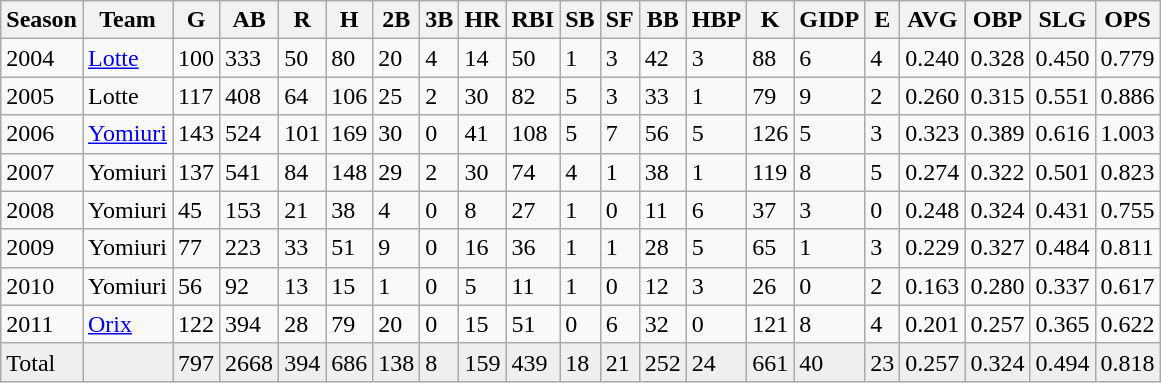<table class="wikitable">
<tr>
<th>Season</th>
<th>Team</th>
<th>G</th>
<th>AB</th>
<th>R</th>
<th>H</th>
<th>2B</th>
<th>3B</th>
<th>HR</th>
<th>RBI</th>
<th>SB</th>
<th>SF</th>
<th>BB</th>
<th>HBP</th>
<th>K</th>
<th>GIDP</th>
<th>E</th>
<th>AVG</th>
<th>OBP</th>
<th>SLG</th>
<th>OPS</th>
</tr>
<tr>
<td>2004</td>
<td><a href='#'>Lotte</a></td>
<td>100</td>
<td>333</td>
<td>50</td>
<td>80</td>
<td>20</td>
<td>4</td>
<td>14</td>
<td>50</td>
<td>1</td>
<td>3</td>
<td>42</td>
<td>3</td>
<td>88</td>
<td>6</td>
<td>4</td>
<td>0.240</td>
<td>0.328</td>
<td>0.450</td>
<td>0.779</td>
</tr>
<tr>
<td>2005</td>
<td>Lotte</td>
<td>117</td>
<td>408</td>
<td>64</td>
<td>106</td>
<td>25</td>
<td>2</td>
<td>30</td>
<td>82</td>
<td>5</td>
<td>3</td>
<td>33</td>
<td>1</td>
<td>79</td>
<td>9</td>
<td>2</td>
<td>0.260</td>
<td>0.315</td>
<td>0.551</td>
<td>0.886</td>
</tr>
<tr>
<td>2006</td>
<td><a href='#'>Yomiuri</a></td>
<td>143</td>
<td>524</td>
<td>101</td>
<td>169</td>
<td>30</td>
<td>0</td>
<td>41</td>
<td>108</td>
<td>5</td>
<td>7</td>
<td>56</td>
<td>5</td>
<td>126</td>
<td>5</td>
<td>3</td>
<td>0.323</td>
<td>0.389</td>
<td>0.616</td>
<td>1.003</td>
</tr>
<tr>
<td>2007</td>
<td>Yomiuri</td>
<td>137</td>
<td>541</td>
<td>84</td>
<td>148</td>
<td>29</td>
<td>2</td>
<td>30</td>
<td>74</td>
<td>4</td>
<td>1</td>
<td>38</td>
<td>1</td>
<td>119</td>
<td>8</td>
<td>5</td>
<td>0.274</td>
<td>0.322</td>
<td>0.501</td>
<td>0.823</td>
</tr>
<tr>
<td>2008</td>
<td>Yomiuri</td>
<td>45</td>
<td>153</td>
<td>21</td>
<td>38</td>
<td>4</td>
<td>0</td>
<td>8</td>
<td>27</td>
<td>1</td>
<td>0</td>
<td>11</td>
<td>6</td>
<td>37</td>
<td>3</td>
<td>0</td>
<td>0.248</td>
<td>0.324</td>
<td>0.431</td>
<td>0.755</td>
</tr>
<tr>
<td>2009</td>
<td>Yomiuri</td>
<td>77</td>
<td>223</td>
<td>33</td>
<td>51</td>
<td>9</td>
<td>0</td>
<td>16</td>
<td>36</td>
<td>1</td>
<td>1</td>
<td>28</td>
<td>5</td>
<td>65</td>
<td>1</td>
<td>3</td>
<td>0.229</td>
<td>0.327</td>
<td>0.484</td>
<td>0.811</td>
</tr>
<tr>
<td>2010</td>
<td>Yomiuri</td>
<td>56</td>
<td>92</td>
<td>13</td>
<td>15</td>
<td>1</td>
<td>0</td>
<td>5</td>
<td>11</td>
<td>1</td>
<td>0</td>
<td>12</td>
<td>3</td>
<td>26</td>
<td>0</td>
<td>2</td>
<td>0.163</td>
<td>0.280</td>
<td>0.337</td>
<td>0.617</td>
</tr>
<tr>
<td>2011</td>
<td><a href='#'>Orix</a></td>
<td>122</td>
<td>394</td>
<td>28</td>
<td>79</td>
<td>20</td>
<td>0</td>
<td>15</td>
<td>51</td>
<td>0</td>
<td>6</td>
<td>32</td>
<td>0</td>
<td>121</td>
<td>8</td>
<td>4</td>
<td>0.201</td>
<td>0.257</td>
<td>0.365</td>
<td>0.622</td>
</tr>
<tr bgcolor="#efefef">
<td>Total</td>
<td></td>
<td>797</td>
<td>2668</td>
<td>394</td>
<td>686</td>
<td>138</td>
<td>8</td>
<td>159</td>
<td>439</td>
<td>18</td>
<td>21</td>
<td>252</td>
<td>24</td>
<td>661</td>
<td>40</td>
<td>23</td>
<td>0.257</td>
<td>0.324</td>
<td>0.494</td>
<td>0.818</td>
</tr>
</table>
